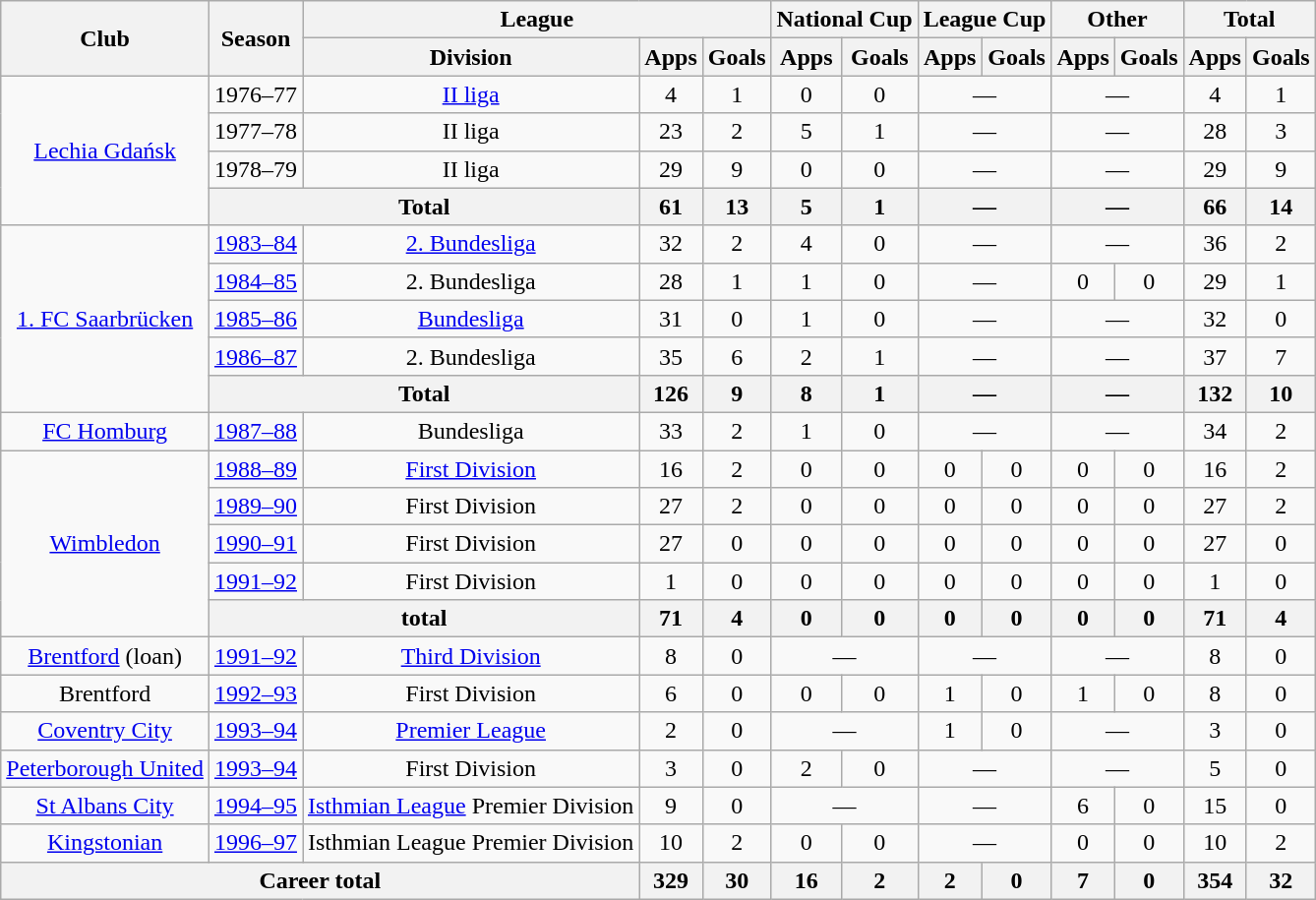<table class="wikitable" style="text-align:center">
<tr>
<th rowspan="2">Club</th>
<th rowspan="2">Season</th>
<th colspan="3">League</th>
<th colspan="2">National Cup</th>
<th colspan="2">League Cup</th>
<th colspan="2">Other</th>
<th colspan="2">Total</th>
</tr>
<tr>
<th>Division</th>
<th>Apps</th>
<th>Goals</th>
<th>Apps</th>
<th>Goals</th>
<th>Apps</th>
<th>Goals</th>
<th>Apps</th>
<th>Goals</th>
<th>Apps</th>
<th>Goals</th>
</tr>
<tr>
<td rowspan="4"><a href='#'>Lechia Gdańsk</a></td>
<td>1976–77</td>
<td><a href='#'>II liga</a></td>
<td>4</td>
<td>1</td>
<td>0</td>
<td>0</td>
<td colspan="2">—</td>
<td colspan="2">—</td>
<td>4</td>
<td>1</td>
</tr>
<tr>
<td>1977–78</td>
<td>II liga</td>
<td>23</td>
<td>2</td>
<td>5</td>
<td>1</td>
<td colspan="2">—</td>
<td colspan="2">—</td>
<td>28</td>
<td>3</td>
</tr>
<tr>
<td>1978–79</td>
<td>II liga</td>
<td>29</td>
<td>9</td>
<td>0</td>
<td>0</td>
<td colspan="2">—</td>
<td colspan="2">—</td>
<td>29</td>
<td>9</td>
</tr>
<tr>
<th colspan="2">Total</th>
<th>61</th>
<th>13</th>
<th>5</th>
<th>1</th>
<th colspan="2">—</th>
<th colspan="2">—</th>
<th>66</th>
<th>14</th>
</tr>
<tr>
<td rowspan="5"><a href='#'>1. FC Saarbrücken</a></td>
<td><a href='#'>1983–84</a></td>
<td><a href='#'>2. Bundesliga</a></td>
<td>32</td>
<td>2</td>
<td>4</td>
<td>0</td>
<td colspan="2">—</td>
<td colspan="2">—</td>
<td>36</td>
<td>2</td>
</tr>
<tr>
<td><a href='#'>1984–85</a></td>
<td>2. Bundesliga</td>
<td>28</td>
<td>1</td>
<td>1</td>
<td>0</td>
<td colspan="2">—</td>
<td>0</td>
<td>0</td>
<td>29</td>
<td>1</td>
</tr>
<tr>
<td><a href='#'>1985–86</a></td>
<td><a href='#'>Bundesliga</a></td>
<td>31</td>
<td>0</td>
<td>1</td>
<td>0</td>
<td colspan="2">—</td>
<td colspan="2">—</td>
<td>32</td>
<td>0</td>
</tr>
<tr>
<td><a href='#'>1986–87</a></td>
<td>2. Bundesliga</td>
<td>35</td>
<td>6</td>
<td>2</td>
<td>1</td>
<td colspan="2">—</td>
<td colspan="2">—</td>
<td>37</td>
<td>7</td>
</tr>
<tr>
<th colspan="2">Total</th>
<th>126</th>
<th>9</th>
<th>8</th>
<th>1</th>
<th colspan="2">—</th>
<th colspan="2">—</th>
<th>132</th>
<th>10</th>
</tr>
<tr>
<td><a href='#'>FC Homburg</a></td>
<td><a href='#'>1987–88</a></td>
<td>Bundesliga</td>
<td>33</td>
<td>2</td>
<td>1</td>
<td>0</td>
<td colspan="2">—</td>
<td colspan="2">—</td>
<td>34</td>
<td>2</td>
</tr>
<tr>
<td rowspan="5"><a href='#'>Wimbledon</a></td>
<td><a href='#'>1988–89</a></td>
<td><a href='#'>First Division</a></td>
<td>16</td>
<td>2</td>
<td>0</td>
<td>0</td>
<td>0</td>
<td>0</td>
<td>0</td>
<td>0</td>
<td>16</td>
<td>2</td>
</tr>
<tr>
<td><a href='#'>1989–90</a></td>
<td>First Division</td>
<td>27</td>
<td>2</td>
<td>0</td>
<td>0</td>
<td>0</td>
<td>0</td>
<td>0</td>
<td>0</td>
<td>27</td>
<td>2</td>
</tr>
<tr>
<td><a href='#'>1990–91</a></td>
<td>First Division</td>
<td>27</td>
<td>0</td>
<td>0</td>
<td>0</td>
<td>0</td>
<td>0</td>
<td>0</td>
<td>0</td>
<td>27</td>
<td>0</td>
</tr>
<tr>
<td><a href='#'>1991–92</a></td>
<td>First Division</td>
<td>1</td>
<td>0</td>
<td>0</td>
<td>0</td>
<td>0</td>
<td>0</td>
<td>0</td>
<td>0</td>
<td>1</td>
<td>0</td>
</tr>
<tr>
<th colspan="2">total</th>
<th>71</th>
<th>4</th>
<th>0</th>
<th>0</th>
<th>0</th>
<th>0</th>
<th>0</th>
<th>0</th>
<th>71</th>
<th>4</th>
</tr>
<tr>
<td><a href='#'>Brentford</a> (loan)</td>
<td><a href='#'>1991–92</a></td>
<td><a href='#'>Third Division</a></td>
<td>8</td>
<td>0</td>
<td colspan="2">—</td>
<td colspan="2">—</td>
<td colspan="2">—</td>
<td>8</td>
<td>0</td>
</tr>
<tr>
<td>Brentford</td>
<td><a href='#'>1992–93</a></td>
<td>First Division</td>
<td>6</td>
<td>0</td>
<td>0</td>
<td>0</td>
<td>1</td>
<td>0</td>
<td>1</td>
<td>0</td>
<td>8</td>
<td>0</td>
</tr>
<tr>
<td><a href='#'>Coventry City</a></td>
<td><a href='#'>1993–94</a></td>
<td><a href='#'>Premier League</a></td>
<td>2</td>
<td>0</td>
<td colspan="2">—</td>
<td>1</td>
<td>0</td>
<td colspan="2">—</td>
<td>3</td>
<td>0</td>
</tr>
<tr>
<td><a href='#'>Peterborough United</a></td>
<td><a href='#'>1993–94</a></td>
<td>First Division</td>
<td>3</td>
<td>0</td>
<td>2</td>
<td>0</td>
<td colspan="2">—</td>
<td colspan="2">—</td>
<td>5</td>
<td>0</td>
</tr>
<tr>
<td><a href='#'>St Albans City</a></td>
<td><a href='#'>1994–95</a></td>
<td><a href='#'>Isthmian League</a> Premier Division</td>
<td>9</td>
<td>0</td>
<td colspan="2">—</td>
<td colspan="2">—</td>
<td>6</td>
<td>0</td>
<td>15</td>
<td>0</td>
</tr>
<tr>
<td><a href='#'>Kingstonian</a></td>
<td><a href='#'>1996–97</a></td>
<td>Isthmian League Premier Division</td>
<td>10</td>
<td>2</td>
<td>0</td>
<td>0</td>
<td colspan="2">—</td>
<td>0</td>
<td>0</td>
<td>10</td>
<td>2</td>
</tr>
<tr>
<th colspan="3">Career total</th>
<th>329</th>
<th>30</th>
<th>16</th>
<th>2</th>
<th>2</th>
<th>0</th>
<th>7</th>
<th>0</th>
<th>354</th>
<th>32</th>
</tr>
</table>
